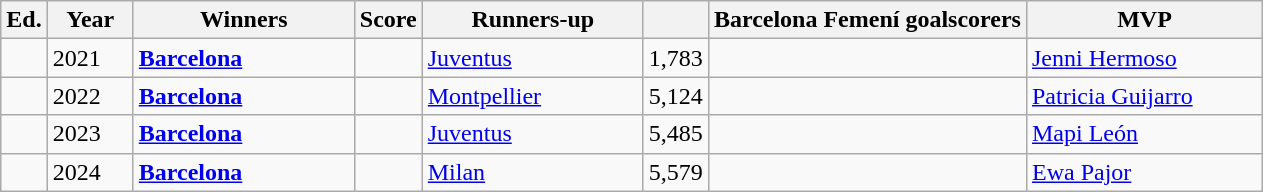<table class="wikitable sortable" style="text-align: ;width: ">
<tr>
<th width= px>Ed.</th>
<th width=50px>Year</th>
<th width=140px>Winners</th>
<th width=>Score</th>
<th width=140px>Runners-up</th>
<th width=></th>
<th width= px>Barcelona Femení goalscorers</th>
<th width=150px>MVP</th>
</tr>
<tr>
<td></td>
<td>2021 </td>
<td align="left"><strong> <a href='#'>Barcelona</a></strong> </td>
<td></td>
<td align="left"> <a href='#'>Juventus</a></td>
<td>1,783</td>
<td></td>
<td> <a href='#'>Jenni Hermoso</a></td>
</tr>
<tr>
<td></td>
<td>2022 </td>
<td align="left"> <strong><a href='#'>Barcelona</a></strong> </td>
<td></td>
<td align="left"> <a href='#'>Montpellier</a></td>
<td>5,124</td>
<td></td>
<td> <a href='#'>Patricia Guijarro</a></td>
</tr>
<tr>
<td></td>
<td>2023 </td>
<td align="left"> <strong><a href='#'>Barcelona</a></strong> </td>
<td></td>
<td align="left"> <a href='#'>Juventus</a></td>
<td>5,485</td>
<td></td>
<td> <a href='#'>Mapi León</a></td>
</tr>
<tr>
<td></td>
<td>2024 </td>
<td align="left"> <strong><a href='#'>Barcelona</a></strong> </td>
<td></td>
<td align="left"> <a href='#'>Milan</a></td>
<td>5,579</td>
<td></td>
<td> <a href='#'>Ewa Pajor</a></td>
</tr>
</table>
